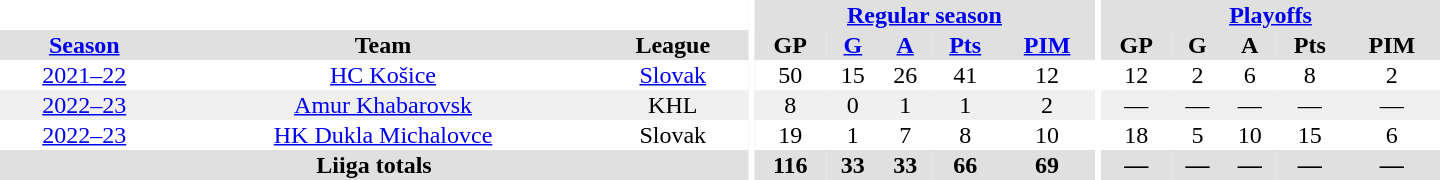<table border="0" cellpadding="1" cellspacing="0" style="text-align:center; width:60em">
<tr bgcolor="#e0e0e0">
<th colspan="3" bgcolor="#ffffff"></th>
<th rowspan="99" bgcolor="#ffffff"></th>
<th colspan="5"><a href='#'>Regular season</a></th>
<th rowspan="99" bgcolor="#ffffff"></th>
<th colspan="5"><a href='#'>Playoffs</a></th>
</tr>
<tr bgcolor="#e0e0e0">
<th><a href='#'>Season</a></th>
<th>Team</th>
<th>League</th>
<th>GP</th>
<th><a href='#'>G</a></th>
<th><a href='#'>A</a></th>
<th><a href='#'>Pts</a></th>
<th><a href='#'>PIM</a></th>
<th>GP</th>
<th>G</th>
<th>A</th>
<th>Pts</th>
<th>PIM</th>
</tr>
<tr>
<td><a href='#'>2021–22</a></td>
<td><a href='#'>HC Košice</a></td>
<td><a href='#'>Slovak</a></td>
<td>50</td>
<td>15</td>
<td>26</td>
<td>41</td>
<td>12</td>
<td>12</td>
<td>2</td>
<td>6</td>
<td>8</td>
<td>2</td>
</tr>
<tr bgcolor="#f0f0f0">
<td><a href='#'>2022–23</a></td>
<td><a href='#'>Amur Khabarovsk</a></td>
<td>KHL</td>
<td>8</td>
<td>0</td>
<td>1</td>
<td>1</td>
<td>2</td>
<td>—</td>
<td>—</td>
<td>—</td>
<td>—</td>
<td>—</td>
</tr>
<tr>
<td><a href='#'>2022–23</a></td>
<td><a href='#'>HK Dukla Michalovce</a></td>
<td>Slovak</td>
<td>19</td>
<td>1</td>
<td>7</td>
<td>8</td>
<td>10</td>
<td>18</td>
<td>5</td>
<td>10</td>
<td>15</td>
<td>6</td>
</tr>
<tr bgcolor="#e0e0e0">
<th colspan="3">Liiga totals</th>
<th>116</th>
<th>33</th>
<th>33</th>
<th>66</th>
<th>69</th>
<th>—</th>
<th>—</th>
<th>—</th>
<th>—</th>
<th>—</th>
</tr>
</table>
